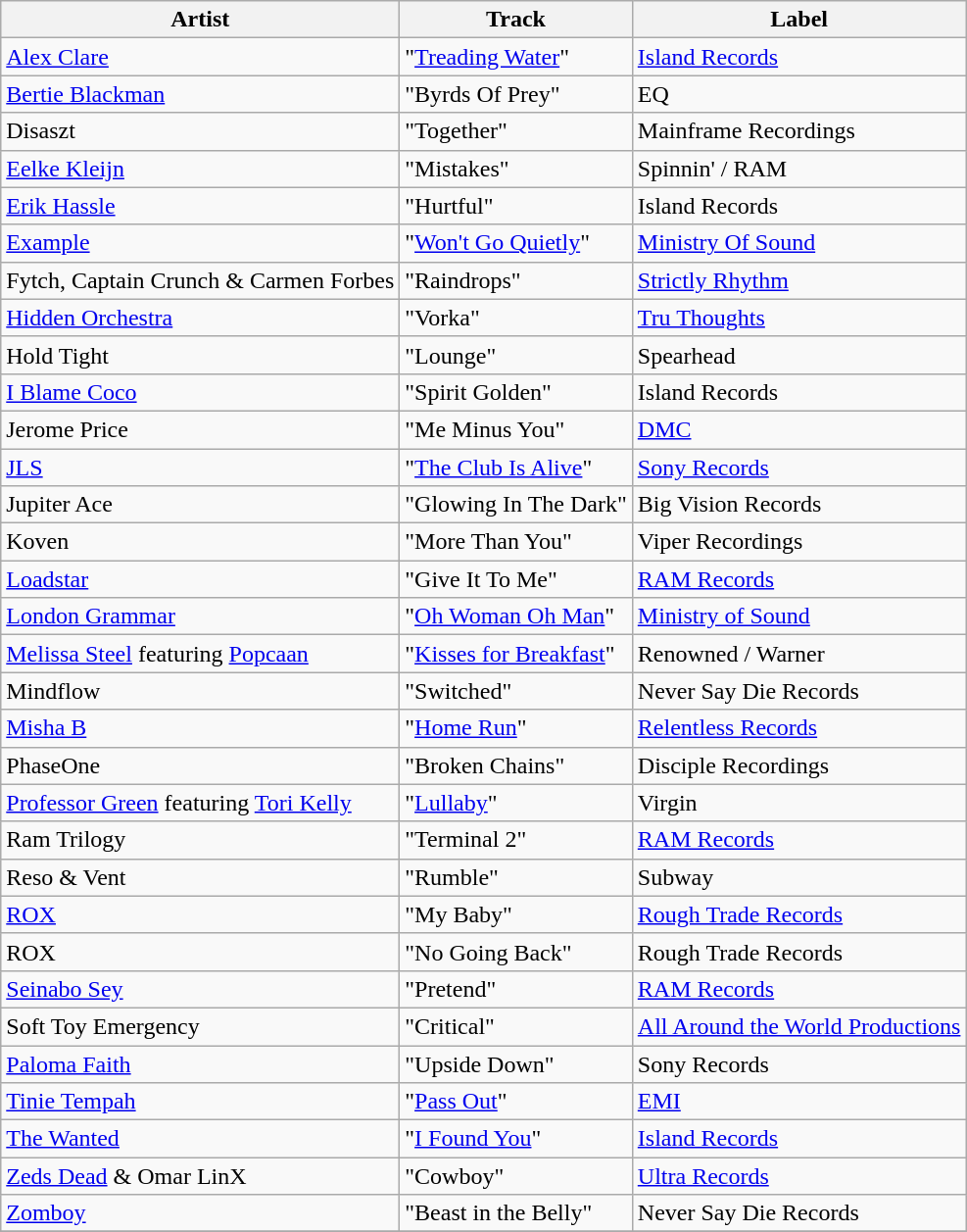<table class="wikitable">
<tr>
<th>Artist</th>
<th>Track</th>
<th>Label</th>
</tr>
<tr>
<td><a href='#'>Alex Clare</a></td>
<td>"<a href='#'>Treading Water</a>"</td>
<td><a href='#'>Island Records</a></td>
</tr>
<tr>
<td><a href='#'>Bertie Blackman</a></td>
<td>"Byrds Of Prey"</td>
<td>EQ</td>
</tr>
<tr>
<td>Disaszt</td>
<td>"Together"</td>
<td>Mainframe Recordings</td>
</tr>
<tr>
<td><a href='#'>Eelke Kleijn</a></td>
<td>"Mistakes"</td>
<td>Spinnin' / RAM</td>
</tr>
<tr>
<td><a href='#'>Erik Hassle</a></td>
<td>"Hurtful"</td>
<td>Island Records</td>
</tr>
<tr>
<td><a href='#'>Example</a></td>
<td>"<a href='#'>Won't Go Quietly</a>"</td>
<td><a href='#'>Ministry Of Sound</a></td>
</tr>
<tr>
<td>Fytch, Captain Crunch & Carmen Forbes</td>
<td>"Raindrops"</td>
<td><a href='#'>Strictly Rhythm</a></td>
</tr>
<tr>
<td><a href='#'>Hidden Orchestra</a></td>
<td>"Vorka"</td>
<td><a href='#'>Tru Thoughts</a></td>
</tr>
<tr>
<td>Hold Tight</td>
<td>"Lounge"</td>
<td>Spearhead</td>
</tr>
<tr>
<td><a href='#'>I Blame Coco</a></td>
<td>"Spirit Golden"</td>
<td>Island Records</td>
</tr>
<tr>
<td>Jerome Price</td>
<td>"Me Minus You"</td>
<td><a href='#'>DMC</a></td>
</tr>
<tr>
<td><a href='#'>JLS</a></td>
<td>"<a href='#'>The Club Is Alive</a>"</td>
<td><a href='#'>Sony Records</a></td>
</tr>
<tr>
<td>Jupiter Ace</td>
<td>"Glowing In The Dark"</td>
<td>Big Vision Records</td>
</tr>
<tr>
<td>Koven</td>
<td>"More Than You"</td>
<td>Viper Recordings</td>
</tr>
<tr>
<td><a href='#'>Loadstar</a></td>
<td>"Give It To Me"</td>
<td><a href='#'>RAM Records</a></td>
</tr>
<tr>
<td><a href='#'>London Grammar</a></td>
<td>"<a href='#'>Oh Woman Oh Man</a>"</td>
<td><a href='#'>Ministry of Sound</a></td>
</tr>
<tr>
<td><a href='#'>Melissa Steel</a> featuring <a href='#'>Popcaan</a></td>
<td>"<a href='#'>Kisses for Breakfast</a>"</td>
<td>Renowned / Warner</td>
</tr>
<tr>
<td>Mindflow</td>
<td>"Switched"</td>
<td>Never Say Die Records</td>
</tr>
<tr>
<td><a href='#'>Misha B</a></td>
<td>"<a href='#'>Home Run</a>"</td>
<td><a href='#'>Relentless Records</a></td>
</tr>
<tr>
<td>PhaseOne</td>
<td>"Broken Chains"</td>
<td>Disciple Recordings</td>
</tr>
<tr>
<td><a href='#'>Professor Green</a> featuring <a href='#'>Tori Kelly</a></td>
<td>"<a href='#'>Lullaby</a>"</td>
<td>Virgin</td>
</tr>
<tr>
<td>Ram Trilogy</td>
<td>"Terminal 2"</td>
<td><a href='#'>RAM Records</a></td>
</tr>
<tr>
<td>Reso & Vent</td>
<td>"Rumble"</td>
<td>Subway</td>
</tr>
<tr>
<td><a href='#'>ROX</a></td>
<td>"My Baby"</td>
<td><a href='#'>Rough Trade Records</a></td>
</tr>
<tr>
<td>ROX</td>
<td>"No Going Back"</td>
<td>Rough Trade Records</td>
</tr>
<tr>
<td><a href='#'>Seinabo Sey</a></td>
<td>"Pretend"</td>
<td><a href='#'>RAM Records</a></td>
</tr>
<tr>
<td>Soft Toy Emergency</td>
<td>"Critical"</td>
<td><a href='#'>All Around the World Productions</a></td>
</tr>
<tr>
<td><a href='#'>Paloma Faith</a></td>
<td>"Upside Down"</td>
<td>Sony Records</td>
</tr>
<tr>
<td><a href='#'>Tinie Tempah</a></td>
<td>"<a href='#'>Pass Out</a>"</td>
<td><a href='#'>EMI</a></td>
</tr>
<tr>
<td><a href='#'>The Wanted</a></td>
<td>"<a href='#'>I Found You</a>"</td>
<td><a href='#'>Island Records</a></td>
</tr>
<tr>
<td><a href='#'>Zeds Dead</a> & Omar LinX</td>
<td>"Cowboy"</td>
<td><a href='#'>Ultra Records</a></td>
</tr>
<tr>
<td><a href='#'>Zomboy</a></td>
<td>"Beast in the Belly"</td>
<td>Never Say Die Records</td>
</tr>
<tr>
</tr>
</table>
